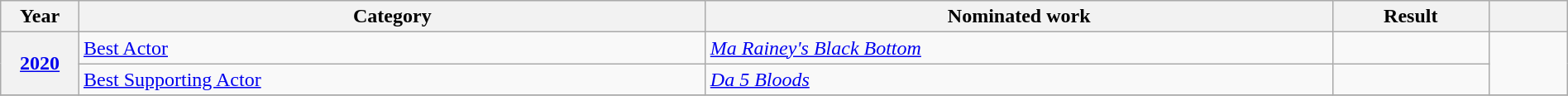<table class="wikitable plainrowheaders" style="width:100%;">
<tr>
<th scope="col" style="width:5%;">Year</th>
<th scope="col" style="width:40%;">Category</th>
<th scope="col" style="width:40%;">Nominated work</th>
<th scope="col" style="width:10%;">Result</th>
<th scope="col" style="width:5%;"></th>
</tr>
<tr>
<th scope="row" style="text-align:center;" rowspan="2"><a href='#'>2020</a></th>
<td><a href='#'>Best Actor</a></td>
<td><em><a href='#'>Ma Rainey's Black Bottom</a></em></td>
<td></td>
<td rowspan="2" style="text-align:center;"></td>
</tr>
<tr>
<td><a href='#'>Best Supporting Actor</a></td>
<td><em><a href='#'>Da 5 Bloods</a></em></td>
<td></td>
</tr>
<tr>
</tr>
</table>
